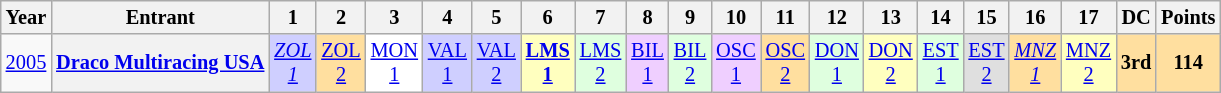<table class="wikitable" style="text-align:center; font-size:85%">
<tr>
<th>Year</th>
<th>Entrant</th>
<th>1</th>
<th>2</th>
<th>3</th>
<th>4</th>
<th>5</th>
<th>6</th>
<th>7</th>
<th>8</th>
<th>9</th>
<th>10</th>
<th>11</th>
<th>12</th>
<th>13</th>
<th>14</th>
<th>15</th>
<th>16</th>
<th>17</th>
<th>DC</th>
<th>Points</th>
</tr>
<tr>
<td><a href='#'>2005</a></td>
<th nowrap><a href='#'>Draco Multiracing USA</a></th>
<td style="background:#CFCFFF;"><em><a href='#'>ZOL<br>1</a></em><br></td>
<td style="background:#FFDF9F;"><a href='#'>ZOL<br>2</a><br></td>
<td style="background:#FFFFFF;"><a href='#'>MON<br>1</a><br></td>
<td style="background:#CFCFFF;"><a href='#'>VAL<br>1</a><br></td>
<td style="background:#CFCFFF;"><a href='#'>VAL<br>2</a><br></td>
<td style="background:#FFFFBF;"><strong><a href='#'>LMS<br>1</a></strong><br></td>
<td style="background:#DFFFDF;"><a href='#'>LMS<br>2</a><br></td>
<td style="background:#EFCFFF;"><a href='#'>BIL<br>1</a><br></td>
<td style="background:#DFFFDF;"><a href='#'>BIL<br>2</a><br></td>
<td style="background:#EFCFFF;"><a href='#'>OSC<br>1</a><br></td>
<td style="background:#FFDF9F;"><a href='#'>OSC<br>2</a><br></td>
<td style="background:#DFFFDF;"><a href='#'>DON<br>1</a><br></td>
<td style="background:#FFFFBF;"><a href='#'>DON<br>2</a><br></td>
<td style="background:#DFFFDF;"><a href='#'>EST<br>1</a><br></td>
<td style="background:#DFDFDF;"><a href='#'>EST<br>2</a><br></td>
<td style="background:#FFDF9F;"><em><a href='#'>MNZ<br>1</a></em><br></td>
<td style="background:#FFFFBF;"><a href='#'>MNZ<br>2</a><br></td>
<th style="background:#FFDF9F;">3rd</th>
<th style="background:#FFDF9F;">114</th>
</tr>
</table>
